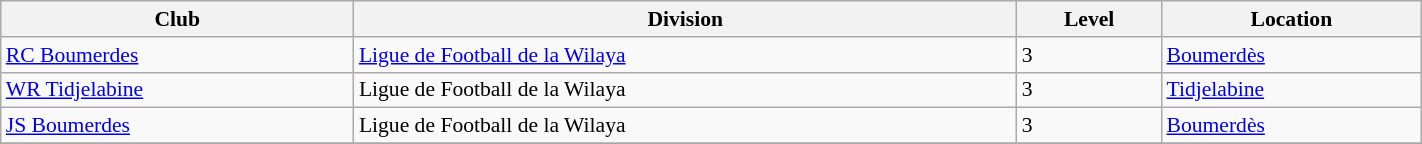<table class="wikitable sortable" width=75% style="font-size:90%">
<tr>
<th>Club</th>
<th>Division</th>
<th>Level</th>
<th>Location</th>
</tr>
<tr>
<td><a href='#'>RC Boumerdes</a></td>
<td><a href='#'>Ligue de Football de la Wilaya</a></td>
<td>3</td>
<td><a href='#'>Boumerdès</a></td>
</tr>
<tr>
<td><a href='#'>WR Tidjelabine</a></td>
<td>Ligue de Football de la Wilaya</td>
<td>3</td>
<td><a href='#'>Tidjelabine</a></td>
</tr>
<tr>
<td><a href='#'>JS Boumerdes</a></td>
<td>Ligue de Football de la Wilaya</td>
<td>3</td>
<td><a href='#'>Boumerdès</a></td>
</tr>
<tr>
</tr>
</table>
